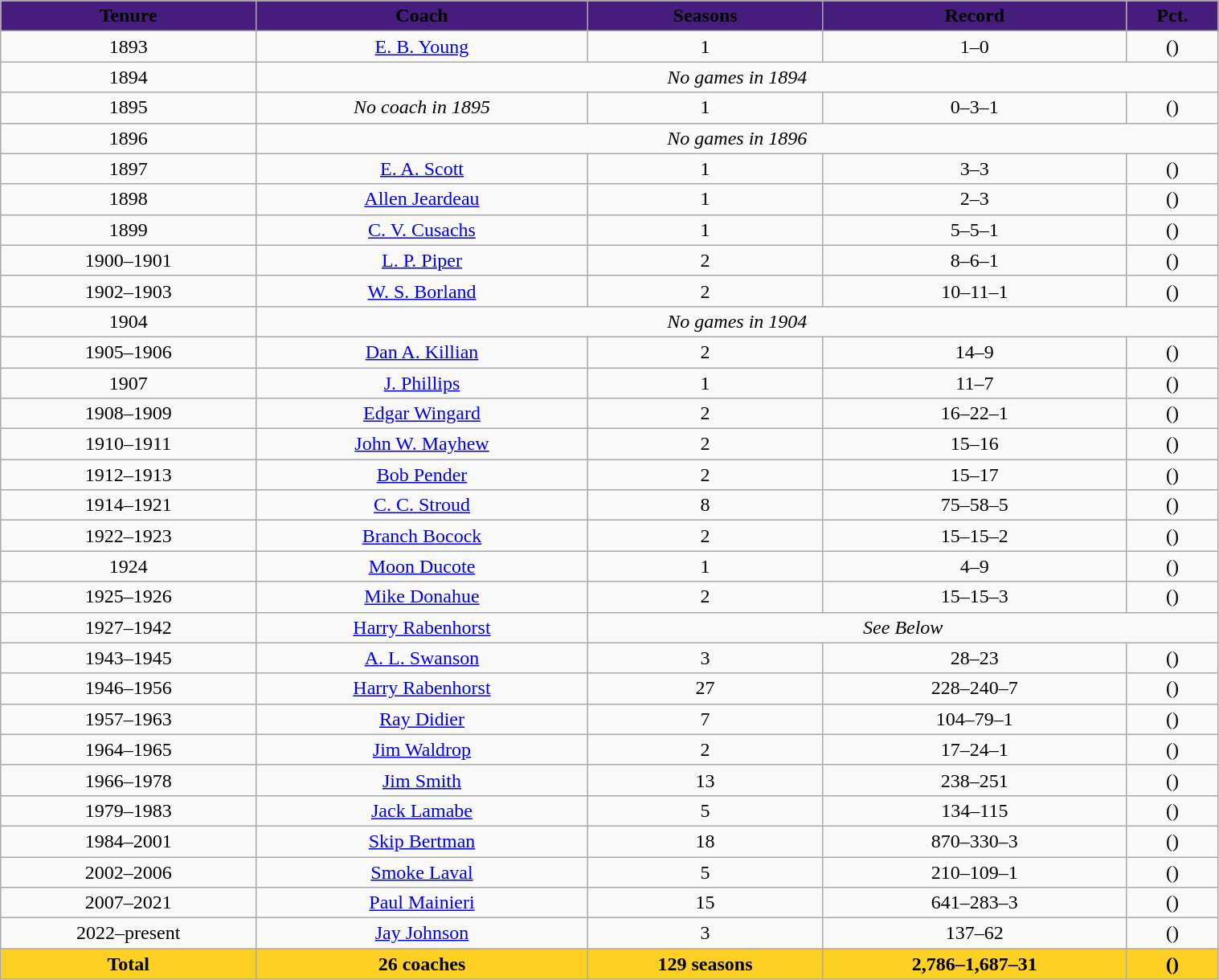<table border="0" align="center" valign="top" cellpadding="1" width=80% class="wikitable sortable collapsible">
<tr>
<th style="background:#461D7C;" align="center"><span>Tenure</span></th>
<th style="background:#461D7C;" align="center"><span>Coach</span></th>
<th style="background:#461D7C;" align="center"><span>Seasons</span></th>
<th style="background:#461D7C;" align="center"><span>Record</span></th>
<th style="background:#461D7C;" align="center"><span>Pct.</span></th>
</tr>
<tr style="text-align:center;">
<td>1893</td>
<td><a href='#'>E. B. Young</a></td>
<td>1</td>
<td>1–0</td>
<td>()</td>
</tr>
<tr style="text-align:center;">
<td>1894</td>
<td colspan=4><em>No games in 1894</em></td>
</tr>
<tr style="text-align:center;">
<td>1895</td>
<td><em>No coach in 1895</em></td>
<td>1</td>
<td>0–3–1</td>
<td>()</td>
</tr>
<tr style="text-align:center;">
<td>1896</td>
<td colspan=4><em>No games in 1896</em></td>
</tr>
<tr style="text-align:center;">
<td>1897</td>
<td><a href='#'>E. A. Scott</a></td>
<td>1</td>
<td>3–3</td>
<td>()</td>
</tr>
<tr style="text-align:center;">
<td>1898</td>
<td><a href='#'>Allen Jeardeau</a></td>
<td>1</td>
<td>2–3</td>
<td>()</td>
</tr>
<tr style="text-align:center;">
<td>1899</td>
<td><a href='#'>C. V. Cusachs</a></td>
<td>1</td>
<td>5–5–1</td>
<td>()</td>
</tr>
<tr style="text-align:center;">
<td>1900–1901</td>
<td><a href='#'>L. P. Piper</a></td>
<td>2</td>
<td>8–6–1</td>
<td>()</td>
</tr>
<tr style="text-align:center;">
<td>1902–1903</td>
<td><a href='#'>W. S. Borland</a></td>
<td>2</td>
<td>10–11–1</td>
<td>()</td>
</tr>
<tr style="text-align:center;">
<td>1904</td>
<td colspan=4><em>No games in 1904</em></td>
</tr>
<tr style="text-align:center;">
<td>1905–1906</td>
<td><a href='#'>Dan A. Killian</a></td>
<td>2</td>
<td>14–9</td>
<td>()</td>
</tr>
<tr style="text-align:center;">
<td>1907</td>
<td><a href='#'>J. Phillips</a></td>
<td>1</td>
<td>11–7</td>
<td>()</td>
</tr>
<tr style="text-align:center;">
<td>1908–1909</td>
<td><a href='#'>Edgar Wingard</a></td>
<td>2</td>
<td>16–22–1</td>
<td>()</td>
</tr>
<tr style="text-align:center;">
<td>1910–1911</td>
<td><a href='#'>John W. Mayhew</a></td>
<td>2</td>
<td>15–16</td>
<td>()</td>
</tr>
<tr style="text-align:center;">
<td>1912–1913</td>
<td><a href='#'>Bob Pender</a></td>
<td>2</td>
<td>15–17</td>
<td>()</td>
</tr>
<tr style="text-align:center;">
<td>1914–1921</td>
<td><a href='#'>C. C. Stroud</a></td>
<td>8</td>
<td>75–58–5</td>
<td>()</td>
</tr>
<tr style="text-align:center;">
<td>1922–1923</td>
<td><a href='#'>Branch Bocock</a></td>
<td>2</td>
<td>15–15–2</td>
<td>()</td>
</tr>
<tr style="text-align:center;">
<td>1924</td>
<td><a href='#'>Moon Ducote</a></td>
<td>1</td>
<td>4–9</td>
<td>()</td>
</tr>
<tr style="text-align:center;">
<td>1925–1926</td>
<td><a href='#'>Mike Donahue</a></td>
<td>2</td>
<td>15–15–3</td>
<td>()</td>
</tr>
<tr style="text-align:center;">
<td>1927–1942</td>
<td><a href='#'>Harry Rabenhorst</a></td>
<td colspan=3><em>See Below</em></td>
</tr>
<tr style="text-align:center;">
<td>1943–1945</td>
<td><a href='#'>A. L. Swanson</a></td>
<td>3</td>
<td>28–23</td>
<td>()</td>
</tr>
<tr style="text-align:center;">
<td>1946–1956</td>
<td><a href='#'>Harry Rabenhorst</a></td>
<td>27</td>
<td>228–240–7</td>
<td>()</td>
</tr>
<tr style="text-align:center;">
<td>1957–1963</td>
<td><a href='#'>Ray Didier</a></td>
<td>7</td>
<td>104–79–1</td>
<td>()</td>
</tr>
<tr style="text-align:center;">
<td>1964–1965</td>
<td><a href='#'>Jim Waldrop</a></td>
<td>2</td>
<td>17–24–1</td>
<td>()</td>
</tr>
<tr style="text-align:center;">
<td>1966–1978</td>
<td><a href='#'>Jim Smith</a></td>
<td>13</td>
<td>238–251</td>
<td>()</td>
</tr>
<tr style="text-align:center;">
<td>1979–1983</td>
<td><a href='#'>Jack Lamabe</a></td>
<td>5</td>
<td>134–115</td>
<td>()</td>
</tr>
<tr style="text-align:center;">
<td>1984–2001</td>
<td><a href='#'>Skip Bertman</a></td>
<td>18</td>
<td>870–330–3</td>
<td>()</td>
</tr>
<tr style="text-align:center;">
<td>2002–2006</td>
<td><a href='#'>Smoke Laval</a></td>
<td>5</td>
<td>210–109–1</td>
<td>()</td>
</tr>
<tr style="text-align:center;">
<td>2007–2021</td>
<td><a href='#'>Paul Mainieri</a></td>
<td>15</td>
<td>641–283–3</td>
<td>()</td>
</tr>
<tr style="text-align:center;">
<td>2022–present</td>
<td><a href='#'>Jay Johnson</a></td>
<td>3</td>
<td>137–62</td>
<td>()</td>
</tr>
<tr style="text-align:center;" class="sortbottom">
<th style="background:#FDD023; color:#000;">Total</th>
<th style="background:#FDD023; color:#000;">26 coaches</th>
<th style="background:#FDD023; color:#000;">129 seasons</th>
<th style="background:#FDD023; color:#000;">2,786–1,687–31</th>
<th style="background:#FDD023; color:#000;">()</th>
</tr>
</table>
